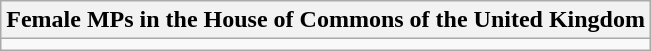<table class="wikitable">
<tr>
<th>Female MPs in the House of Commons of the United Kingdom</th>
</tr>
<tr>
<td></td>
</tr>
</table>
